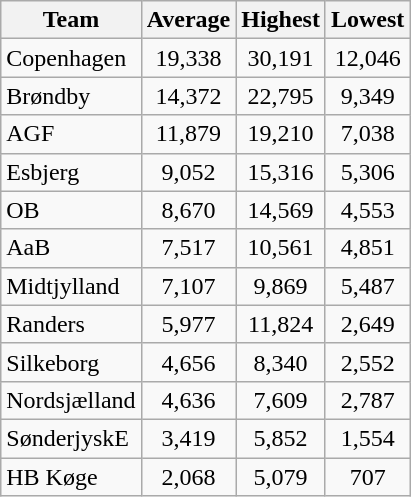<table class="wikitable sortable">
<tr>
<th>Team</th>
<th>Average</th>
<th>Highest</th>
<th>Lowest</th>
</tr>
<tr>
<td>Copenhagen</td>
<td align="center">19,338</td>
<td align="center">30,191</td>
<td align="center">12,046</td>
</tr>
<tr>
<td>Brøndby</td>
<td align="center">14,372</td>
<td align="center">22,795</td>
<td align="center">9,349</td>
</tr>
<tr>
<td>AGF</td>
<td align="center">11,879</td>
<td align="center">19,210</td>
<td align="center">7,038</td>
</tr>
<tr>
<td>Esbjerg</td>
<td align="center">9,052</td>
<td align="center">15,316</td>
<td align="center">5,306</td>
</tr>
<tr>
<td>OB</td>
<td align="center">8,670</td>
<td align="center">14,569</td>
<td align="center">4,553</td>
</tr>
<tr>
<td>AaB</td>
<td align="center">7,517</td>
<td align="center">10,561</td>
<td align="center">4,851</td>
</tr>
<tr>
<td>Midtjylland</td>
<td align="center">7,107</td>
<td align="center">9,869</td>
<td align="center">5,487</td>
</tr>
<tr>
<td>Randers</td>
<td align="center">5,977</td>
<td align="center">11,824</td>
<td align="center">2,649</td>
</tr>
<tr>
<td>Silkeborg</td>
<td align="center">4,656</td>
<td align="center">8,340</td>
<td align="center">2,552</td>
</tr>
<tr>
<td>Nordsjælland</td>
<td align="center">4,636</td>
<td align="center">7,609</td>
<td align="center">2,787</td>
</tr>
<tr>
<td>SønderjyskE</td>
<td align="center">3,419</td>
<td align="center">5,852</td>
<td align="center">1,554</td>
</tr>
<tr>
<td>HB Køge</td>
<td align="center">2,068</td>
<td align="center">5,079</td>
<td align="center">707</td>
</tr>
</table>
